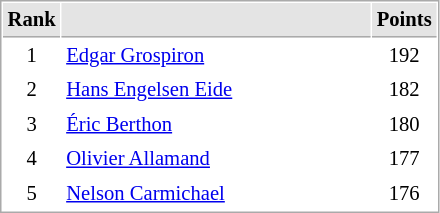<table cellspacing="1" cellpadding="3" style="border:1px solid #AAAAAA;font-size:86%">
<tr bgcolor="#E4E4E4">
<th style="border-bottom:1px solid #AAAAAA" width=10>Rank</th>
<th style="border-bottom:1px solid #AAAAAA" width=200></th>
<th style="border-bottom:1px solid #AAAAAA" width=20>Points</th>
</tr>
<tr>
<td align="center">1</td>
<td> <a href='#'>Edgar Grospiron</a></td>
<td align=center>192</td>
</tr>
<tr>
<td align="center">2</td>
<td> <a href='#'>Hans Engelsen Eide</a></td>
<td align=center>182</td>
</tr>
<tr>
<td align="center">3</td>
<td> <a href='#'>Éric Berthon</a></td>
<td align=center>180</td>
</tr>
<tr>
<td align="center">4</td>
<td> <a href='#'>Olivier Allamand</a></td>
<td align=center>177</td>
</tr>
<tr>
<td align="center">5</td>
<td> <a href='#'>Nelson Carmichael</a></td>
<td align=center>176</td>
</tr>
</table>
